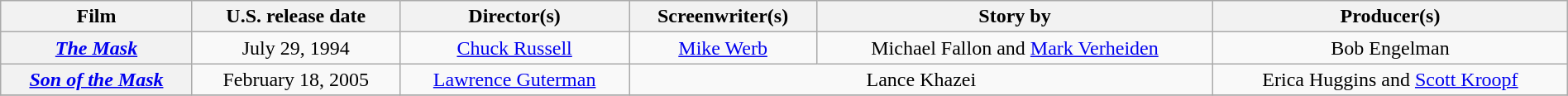<table class="wikitable plainrowheaders"  style="text-align:center; width:100%;">
<tr>
<th scope="col">Film</th>
<th scope="col">U.S. release date</th>
<th scope="col">Director(s)</th>
<th scope="col">Screenwriter(s)</th>
<th scope="col">Story by</th>
<th scope="col">Producer(s)</th>
</tr>
<tr>
<th scope="row"><em><a href='#'>The Mask</a></em></th>
<td>July 29, 1994</td>
<td><a href='#'>Chuck Russell</a></td>
<td><a href='#'>Mike Werb</a></td>
<td>Michael Fallon and <a href='#'>Mark Verheiden</a></td>
<td>Bob Engelman</td>
</tr>
<tr>
<th scope="row"><em><a href='#'>Son of the Mask</a></em></th>
<td>February 18, 2005</td>
<td><a href='#'>Lawrence Guterman</a></td>
<td colspan="2">Lance Khazei</td>
<td>Erica Huggins and <a href='#'>Scott Kroopf</a></td>
</tr>
<tr>
</tr>
</table>
